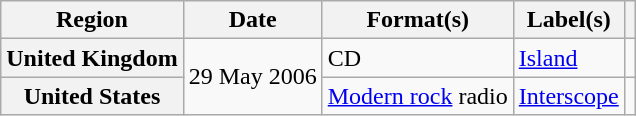<table class="wikitable plainrowheaders">
<tr>
<th scope="col">Region</th>
<th scope="col">Date</th>
<th scope="col">Format(s)</th>
<th scope="col">Label(s)</th>
<th scope="col"></th>
</tr>
<tr>
<th scope="row">United Kingdom</th>
<td rowspan="2">29 May 2006</td>
<td>CD</td>
<td><a href='#'>Island</a></td>
<td></td>
</tr>
<tr>
<th scope="row">United States</th>
<td><a href='#'>Modern rock</a> radio</td>
<td><a href='#'>Interscope</a></td>
<td></td>
</tr>
</table>
